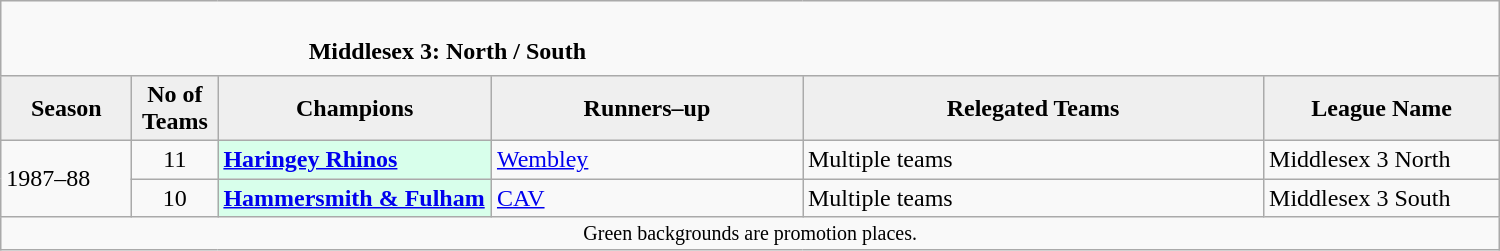<table class="wikitable" style="text-align: left;">
<tr>
<td colspan="11" cellpadding="0" cellspacing="0"><br><table border="0" style="width:100%;" cellpadding="0" cellspacing="0">
<tr>
<td style="width:20%; border:0;"></td>
<td style="border:0;"><strong>Middlesex 3: North / South</strong></td>
<td style="width:20%; border:0;"></td>
</tr>
</table>
</td>
</tr>
<tr>
<th style="background:#efefef; width:80px;">Season</th>
<th style="background:#efefef; width:50px;">No of Teams</th>
<th style="background:#efefef; width:175px;">Champions</th>
<th style="background:#efefef; width:200px;">Runners–up</th>
<th style="background:#efefef; width:300px;">Relegated Teams</th>
<th style="background:#efefef; width:150px;">League Name</th>
</tr>
<tr align=left>
<td rowspan=2>1987–88</td>
<td style="text-align: center;">11</td>
<td style="background:#d8ffeb;"><strong><a href='#'>Haringey Rhinos</a></strong></td>
<td><a href='#'>Wembley</a></td>
<td>Multiple teams</td>
<td>Middlesex 3 North</td>
</tr>
<tr>
<td style="text-align: center;">10</td>
<td style="background:#d8ffeb;"><strong><a href='#'>Hammersmith & Fulham</a></strong></td>
<td><a href='#'>CAV</a></td>
<td>Multiple teams</td>
<td>Middlesex 3 South</td>
</tr>
<tr>
<td colspan="15"  style="border:0; font-size:smaller; text-align:center;">Green backgrounds are promotion places.</td>
</tr>
</table>
